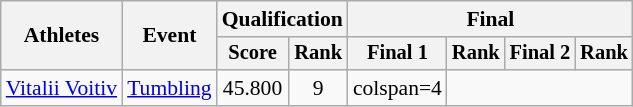<table class=wikitable style="font-size:90%">
<tr>
<th rowspan="2">Athletes</th>
<th rowspan="2">Event</th>
<th colspan="2">Qualification</th>
<th colspan="4">Final</th>
</tr>
<tr style="font-size:95%">
<th>Score</th>
<th>Rank</th>
<th>Final 1</th>
<th>Rank</th>
<th>Final 2</th>
<th>Rank</th>
</tr>
<tr align=center>
<td align=left><a href='#'>Vitalii Voitiv</a></td>
<td align=left><a href='#'>Tumbling</a></td>
<td>45.800</td>
<td>9</td>
<td>colspan=4 </td>
</tr>
</table>
